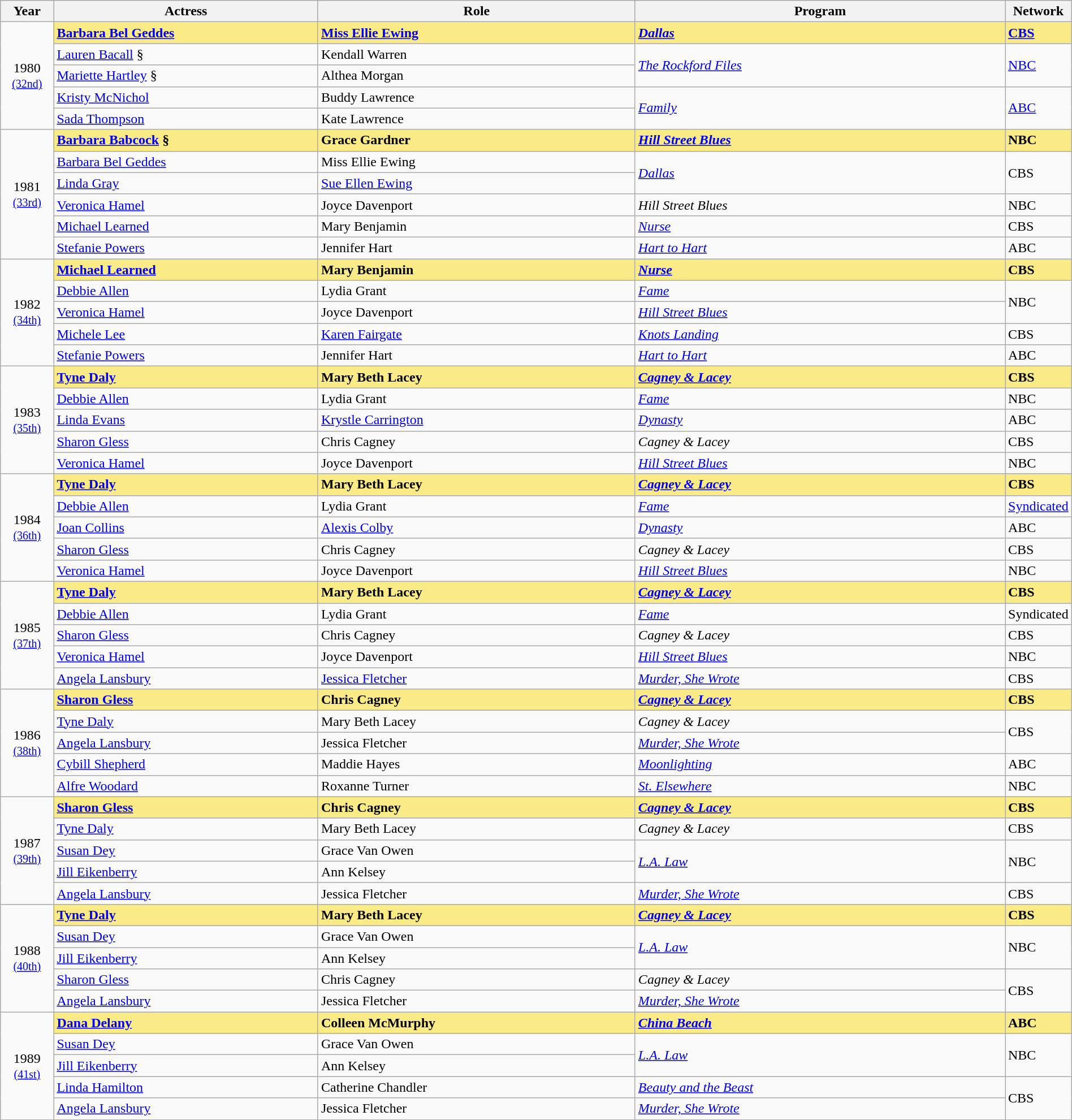<table class="wikitable" style="width:100%; text-align: left;">
<tr style="background:#bebebe;">
<th style="width:5%;">Year</th>
<th style="width:25%;">Actress</th>
<th style="width:30%;">Role</th>
<th style="width:35%;">Program</th>
<th style="width:5%;">Network</th>
</tr>
<tr>
<td rowspan="5" style="text-align:center">1980<br><small><a href='#'>(32nd)</a></small><br></td>
<td style="background:#FAEB86"><strong><a href='#'>Barbara Bel Geddes</a></strong></td>
<td style="background:#FAEB86"><strong><a href='#'>Miss Ellie Ewing</a></strong></td>
<td style="background:#FAEB86"><strong><em><a href='#'>Dallas</a></em></strong></td>
<td style="background:#FAEB86"><strong><a href='#'>CBS</a></strong></td>
</tr>
<tr>
<td><a href='#'>Lauren Bacall</a> §</td>
<td>Kendall Warren</td>
<td rowspan="2"><em><a href='#'>The Rockford Files</a></em></td>
<td rowspan="2"><a href='#'>NBC</a></td>
</tr>
<tr>
<td><a href='#'>Mariette Hartley</a> §</td>
<td>Althea Morgan</td>
</tr>
<tr>
<td><a href='#'>Kristy McNichol</a></td>
<td>Buddy Lawrence</td>
<td rowspan="2"><em><a href='#'>Family</a></em></td>
<td rowspan="2"><a href='#'>ABC</a></td>
</tr>
<tr>
<td><a href='#'>Sada Thompson</a></td>
<td>Kate Lawrence</td>
</tr>
<tr>
<td rowspan="6" style="text-align:center">1981<br><small><a href='#'>(33rd)</a></small><br></td>
<td style="background:#FAEB86"><strong><a href='#'>Barbara Babcock</a> §</strong></td>
<td style="background:#FAEB86"><strong>Grace Gardner</strong></td>
<td style="background:#FAEB86"><strong><em><a href='#'>Hill Street Blues</a></em></strong></td>
<td style="background:#FAEB86"><strong>NBC</strong></td>
</tr>
<tr>
<td><a href='#'>Barbara Bel Geddes</a></td>
<td>Miss Ellie Ewing</td>
<td rowspan="2"><em><a href='#'>Dallas</a></em></td>
<td rowspan="2">CBS</td>
</tr>
<tr>
<td><a href='#'>Linda Gray</a></td>
<td><a href='#'>Sue Ellen Ewing</a></td>
</tr>
<tr>
<td><a href='#'>Veronica Hamel</a></td>
<td>Joyce Davenport</td>
<td><em>Hill Street Blues</em></td>
<td>NBC</td>
</tr>
<tr>
<td><a href='#'>Michael Learned</a></td>
<td>Mary Benjamin</td>
<td><em><a href='#'>Nurse</a></em></td>
<td>CBS</td>
</tr>
<tr>
<td><a href='#'>Stefanie Powers</a></td>
<td>Jennifer Hart</td>
<td><em><a href='#'>Hart to Hart</a></em></td>
<td>ABC</td>
</tr>
<tr>
<td rowspan="5" style="text-align:center">1982<br><small><a href='#'>(34th)</a></small><br></td>
<td style="background:#FAEB86"><strong><a href='#'>Michael Learned</a></strong></td>
<td style="background:#FAEB86"><strong>Mary Benjamin</strong></td>
<td style="background:#FAEB86"><a href='#'><strong><em>Nurse</em></strong></a></td>
<td style="background:#FAEB86"><strong>CBS</strong></td>
</tr>
<tr>
<td><a href='#'>Debbie Allen</a></td>
<td>Lydia Grant</td>
<td><em><a href='#'>Fame</a></em></td>
<td rowspan="2">NBC</td>
</tr>
<tr>
<td><a href='#'>Veronica Hamel</a></td>
<td>Joyce Davenport</td>
<td><em><a href='#'>Hill Street Blues</a></em></td>
</tr>
<tr>
<td><a href='#'>Michele Lee</a></td>
<td><a href='#'>Karen Fairgate</a></td>
<td><em><a href='#'>Knots Landing</a></em></td>
<td>CBS</td>
</tr>
<tr>
<td><a href='#'>Stefanie Powers</a></td>
<td>Jennifer Hart</td>
<td><em><a href='#'>Hart to Hart</a></em></td>
<td>ABC</td>
</tr>
<tr>
<td rowspan="5" style="text-align:center">1983<br><small><a href='#'>(35th)</a></small><br></td>
<td style="background:#FAEB86"><strong><a href='#'>Tyne Daly</a></strong></td>
<td style="background:#FAEB86"><strong>Mary Beth Lacey</strong></td>
<td style="background:#FAEB86"><strong><em><a href='#'>Cagney & Lacey</a></em></strong></td>
<td style="background:#FAEB86"><strong>CBS</strong></td>
</tr>
<tr>
<td><a href='#'>Debbie Allen</a></td>
<td>Lydia Grant</td>
<td><a href='#'><em>Fame</em></a></td>
<td>NBC</td>
</tr>
<tr>
<td><a href='#'>Linda Evans</a></td>
<td><a href='#'>Krystle Carrington</a></td>
<td><em><a href='#'>Dynasty</a></em></td>
<td>ABC</td>
</tr>
<tr>
<td><a href='#'>Sharon Gless</a></td>
<td>Chris Cagney</td>
<td><em>Cagney & Lacey</em></td>
<td>CBS</td>
</tr>
<tr>
<td><a href='#'>Veronica Hamel</a></td>
<td>Joyce Davenport</td>
<td><em><a href='#'>Hill Street Blues</a></em></td>
<td>NBC</td>
</tr>
<tr>
<td rowspan="5" style="text-align:center">1984<br><small><a href='#'>(36th)</a></small><br></td>
<td style="background:#FAEB86"><strong><a href='#'>Tyne Daly</a></strong></td>
<td style="background:#FAEB86"><strong>Mary Beth Lacey</strong></td>
<td style="background:#FAEB86"><strong><em><a href='#'>Cagney & Lacey</a></em></strong></td>
<td style="background:#FAEB86"><strong>CBS</strong></td>
</tr>
<tr>
<td><a href='#'>Debbie Allen</a></td>
<td>Lydia Grant</td>
<td><a href='#'><em>Fame</em></a></td>
<td><a href='#'>Syndicated</a></td>
</tr>
<tr>
<td><a href='#'>Joan Collins</a></td>
<td><a href='#'>Alexis Colby</a></td>
<td><a href='#'><em>Dynasty</em></a></td>
<td>ABC</td>
</tr>
<tr>
<td><a href='#'>Sharon Gless</a></td>
<td>Chris Cagney</td>
<td><em>Cagney & Lacey</em></td>
<td>CBS</td>
</tr>
<tr>
<td><a href='#'>Veronica Hamel</a></td>
<td>Joyce Davenport</td>
<td><em><a href='#'>Hill Street Blues</a></em></td>
<td>NBC</td>
</tr>
<tr>
<td rowspan="5" style="text-align:center">1985<br><small><a href='#'>(37th)</a></small><br></td>
<td style="background:#FAEB86"><strong><a href='#'>Tyne Daly</a></strong></td>
<td style="background:#FAEB86"><strong>Mary Beth Lacey</strong></td>
<td style="background:#FAEB86"><strong><em><a href='#'>Cagney & Lacey</a></em></strong></td>
<td style="background:#FAEB86"><strong>CBS</strong></td>
</tr>
<tr>
<td><a href='#'>Debbie Allen</a></td>
<td>Lydia Grant</td>
<td><a href='#'><em>Fame</em></a></td>
<td>Syndicated</td>
</tr>
<tr>
<td><a href='#'>Sharon Gless</a></td>
<td>Chris Cagney</td>
<td><em>Cagney & Lacey</em></td>
<td>CBS</td>
</tr>
<tr>
<td><a href='#'>Veronica Hamel</a></td>
<td>Joyce Davenport</td>
<td><em><a href='#'>Hill Street Blues</a></em></td>
<td>NBC</td>
</tr>
<tr>
<td><a href='#'>Angela Lansbury</a></td>
<td><a href='#'>Jessica Fletcher</a></td>
<td><em><a href='#'>Murder, She Wrote</a></em></td>
<td>CBS</td>
</tr>
<tr>
<td rowspan="5" style="text-align:center">1986<br><small><a href='#'>(38th)</a></small><br></td>
<td style="background:#FAEB86"><strong><a href='#'>Sharon Gless</a></strong></td>
<td style="background:#FAEB86"><strong>Chris Cagney</strong></td>
<td style="background:#FAEB86"><strong><em><a href='#'>Cagney & Lacey</a></em></strong></td>
<td style="background:#FAEB86"><strong>CBS</strong></td>
</tr>
<tr>
<td><a href='#'>Tyne Daly</a></td>
<td>Mary Beth Lacey</td>
<td><em>Cagney & Lacey</em></td>
<td rowspan="2">CBS</td>
</tr>
<tr>
<td><a href='#'>Angela Lansbury</a></td>
<td>Jessica Fletcher</td>
<td><em><a href='#'>Murder, She Wrote</a></em></td>
</tr>
<tr>
<td><a href='#'>Cybill Shepherd</a></td>
<td>Maddie Hayes</td>
<td><em><a href='#'>Moonlighting</a></em></td>
<td>ABC</td>
</tr>
<tr>
<td><a href='#'>Alfre Woodard</a></td>
<td>Roxanne Turner</td>
<td><em><a href='#'>St. Elsewhere</a></em></td>
<td>NBC</td>
</tr>
<tr>
<td rowspan="5" style="text-align:center">1987<br><small><a href='#'>(39th)</a></small><br></td>
<td style="background:#FAEB86"><strong><a href='#'>Sharon Gless</a></strong></td>
<td style="background:#FAEB86"><strong>Chris Cagney</strong></td>
<td style="background:#FAEB86"><strong><em><a href='#'>Cagney & Lacey</a></em></strong></td>
<td style="background:#FAEB86"><strong>CBS</strong></td>
</tr>
<tr>
<td><a href='#'>Tyne Daly</a></td>
<td>Mary Beth Lacey</td>
<td><em>Cagney & Lacey</em></td>
<td>CBS</td>
</tr>
<tr>
<td><a href='#'>Susan Dey</a></td>
<td>Grace Van Owen</td>
<td rowspan="2"><em><a href='#'>L.A. Law</a></em></td>
<td rowspan="2">NBC</td>
</tr>
<tr>
<td><a href='#'>Jill Eikenberry</a></td>
<td>Ann Kelsey</td>
</tr>
<tr>
<td><a href='#'>Angela Lansbury</a></td>
<td>Jessica Fletcher</td>
<td><em><a href='#'>Murder, She Wrote</a></em></td>
<td>CBS</td>
</tr>
<tr>
<td rowspan="5" style="text-align:center">1988<br><small><a href='#'>(40th)</a></small><br></td>
<td style="background:#FAEB86"><strong><a href='#'>Tyne Daly</a></strong></td>
<td style="background:#FAEB86"><strong>Mary Beth Lacey</strong></td>
<td style="background:#FAEB86"><strong><em><a href='#'>Cagney & Lacey</a></em></strong></td>
<td style="background:#FAEB86"><strong>CBS</strong></td>
</tr>
<tr>
<td><a href='#'>Susan Dey</a></td>
<td>Grace Van Owen</td>
<td rowspan="2"><em><a href='#'>L.A. Law</a></em></td>
<td rowspan="2">NBC</td>
</tr>
<tr>
<td><a href='#'>Jill Eikenberry</a></td>
<td>Ann Kelsey</td>
</tr>
<tr>
<td><a href='#'>Sharon Gless</a></td>
<td>Chris Cagney</td>
<td><em>Cagney & Lacey</em></td>
<td rowspan="2">CBS</td>
</tr>
<tr>
<td><a href='#'>Angela Lansbury</a></td>
<td>Jessica Fletcher</td>
<td><em><a href='#'>Murder, She Wrote</a></em></td>
</tr>
<tr>
<td rowspan="5" style="text-align:center">1989<br><small><a href='#'>(41st)</a></small><br></td>
<td style="background:#FAEB86"><strong><a href='#'>Dana Delany</a></strong></td>
<td style="background:#FAEB86"><strong>Colleen McMurphy</strong></td>
<td style="background:#FAEB86"><strong><em><a href='#'>China Beach</a></em></strong></td>
<td style="background:#FAEB86"><strong>ABC</strong></td>
</tr>
<tr>
<td><a href='#'>Susan Dey</a></td>
<td>Grace Van Owen</td>
<td rowspan="2"><em><a href='#'>L.A. Law</a></em></td>
<td rowspan="2">NBC</td>
</tr>
<tr>
<td><a href='#'>Jill Eikenberry</a></td>
<td>Ann Kelsey</td>
</tr>
<tr>
<td><a href='#'>Linda Hamilton</a></td>
<td>Catherine Chandler</td>
<td><em><a href='#'>Beauty and the Beast</a></em></td>
<td rowspan="2">CBS</td>
</tr>
<tr>
<td><a href='#'>Angela Lansbury</a></td>
<td>Jessica Fletcher</td>
<td><em><a href='#'>Murder, She Wrote</a></em></td>
</tr>
</table>
